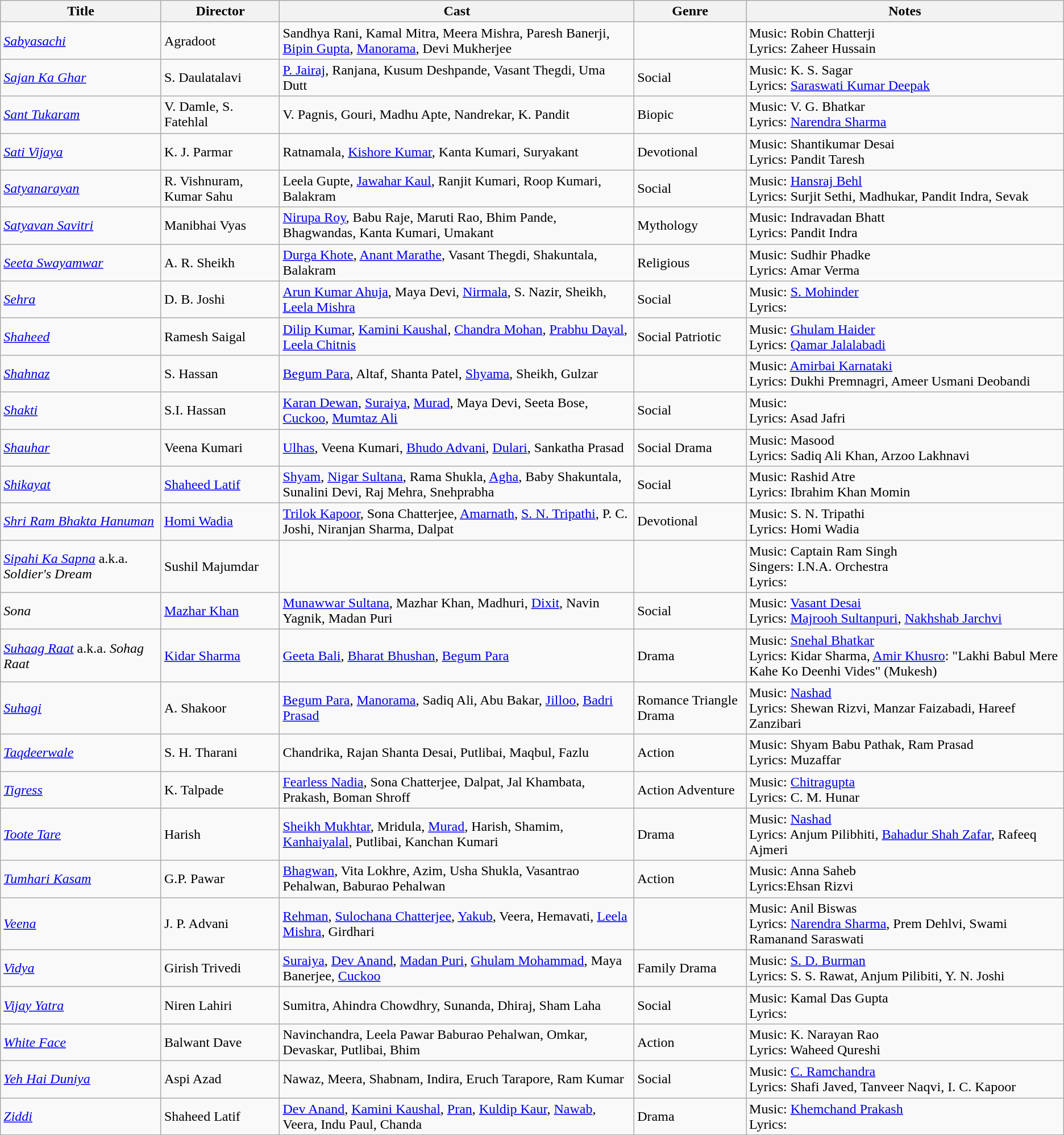<table class="wikitable">
<tr>
<th>Title</th>
<th>Director</th>
<th>Cast</th>
<th>Genre</th>
<th>Notes</th>
</tr>
<tr>
<td><em><a href='#'>Sabyasachi</a></em></td>
<td>Agradoot</td>
<td>Sandhya Rani, Kamal Mitra, Meera Mishra, Paresh Banerji, <a href='#'>Bipin Gupta</a>, <a href='#'>Manorama</a>, Devi Mukherjee</td>
<td></td>
<td>Music: Robin Chatterji<br>Lyrics: Zaheer Hussain</td>
</tr>
<tr>
<td><em><a href='#'>Sajan Ka Ghar</a></em></td>
<td>S. Daulatalavi</td>
<td><a href='#'>P. Jairaj</a>, Ranjana, Kusum Deshpande, Vasant Thegdi, Uma Dutt</td>
<td>Social</td>
<td>Music: K. S. Sagar<br>Lyrics: <a href='#'>Saraswati Kumar Deepak</a></td>
</tr>
<tr>
<td><em><a href='#'>Sant Tukaram</a></em></td>
<td>V. Damle, S. Fatehlal</td>
<td>V. Pagnis, Gouri, Madhu Apte, Nandrekar,  K. Pandit</td>
<td>Biopic</td>
<td>Music: V. G. Bhatkar<br>Lyrics: <a href='#'>Narendra Sharma</a></td>
</tr>
<tr>
<td><em><a href='#'>Sati Vijaya</a></em></td>
<td>K. J. Parmar</td>
<td>Ratnamala, <a href='#'>Kishore Kumar</a>, Kanta Kumari, Suryakant</td>
<td>Devotional</td>
<td>Music: Shantikumar Desai<br>Lyrics: Pandit Taresh</td>
</tr>
<tr>
<td><em><a href='#'>Satyanarayan</a></em></td>
<td>R. Vishnuram, Kumar Sahu</td>
<td>Leela Gupte, <a href='#'>Jawahar Kaul</a>, Ranjit Kumari, Roop Kumari, Balakram</td>
<td>Social</td>
<td>Music: <a href='#'>Hansraj Behl</a><br>Lyrics: Surjit Sethi, Madhukar, Pandit Indra, Sevak</td>
</tr>
<tr>
<td><em><a href='#'>Satyavan Savitri</a></em></td>
<td>Manibhai Vyas</td>
<td><a href='#'>Nirupa Roy</a>, Babu Raje, Maruti Rao, Bhim Pande, Bhagwandas, Kanta Kumari, Umakant</td>
<td>Mythology</td>
<td>Music: Indravadan Bhatt<br>Lyrics: Pandit Indra</td>
</tr>
<tr>
<td><em><a href='#'>Seeta Swayamwar</a></em></td>
<td>A. R. Sheikh</td>
<td><a href='#'>Durga Khote</a>, <a href='#'>Anant Marathe</a>, Vasant Thegdi, Shakuntala, Balakram</td>
<td>Religious</td>
<td>Music: Sudhir Phadke<br>Lyrics: Amar Verma</td>
</tr>
<tr>
<td><em><a href='#'>Sehra</a></em></td>
<td>D. B. Joshi</td>
<td><a href='#'>Arun Kumar Ahuja</a>, Maya Devi, <a href='#'>Nirmala</a>, S. Nazir, Sheikh, <a href='#'>Leela Mishra</a></td>
<td>Social</td>
<td>Music: <a href='#'>S. Mohinder</a><br>Lyrics:</td>
</tr>
<tr>
<td><em><a href='#'>Shaheed</a></em></td>
<td>Ramesh Saigal</td>
<td><a href='#'>Dilip Kumar</a>, <a href='#'>Kamini Kaushal</a>, <a href='#'>Chandra Mohan</a>, <a href='#'>Prabhu Dayal</a>, <a href='#'>Leela Chitnis</a></td>
<td>Social Patriotic</td>
<td>Music: <a href='#'>Ghulam Haider</a><br>Lyrics: <a href='#'>Qamar Jalalabadi</a></td>
</tr>
<tr>
<td><em><a href='#'>Shahnaz</a></em></td>
<td>S. Hassan</td>
<td><a href='#'>Begum Para</a>, Altaf, Shanta Patel, <a href='#'>Shyama</a>, Sheikh, Gulzar</td>
<td></td>
<td>Music: <a href='#'>Amirbai Karnataki</a><br>Lyrics: Dukhi Premnagri, Ameer Usmani Deobandi</td>
</tr>
<tr>
<td><em><a href='#'>Shakti</a></em></td>
<td>S.I. Hassan</td>
<td><a href='#'>Karan Dewan</a>, <a href='#'>Suraiya</a>, <a href='#'>Murad</a>, Maya Devi, Seeta Bose, <a href='#'>Cuckoo</a>, <a href='#'>Mumtaz Ali</a></td>
<td>Social</td>
<td>Music: <br>Lyrics: Asad Jafri</td>
</tr>
<tr>
<td><em><a href='#'>Shauhar</a></em></td>
<td>Veena Kumari</td>
<td><a href='#'>Ulhas</a>, Veena Kumari, <a href='#'>Bhudo Advani</a>, <a href='#'>Dulari</a>, Sankatha Prasad</td>
<td>Social Drama</td>
<td>Music: Masood<br>Lyrics: Sadiq Ali Khan, Arzoo Lakhnavi</td>
</tr>
<tr>
<td><em><a href='#'>Shikayat</a></em></td>
<td><a href='#'>Shaheed Latif</a></td>
<td><a href='#'>Shyam</a>, <a href='#'>Nigar Sultana</a>, Rama Shukla, <a href='#'>Agha</a>, Baby Shakuntala, Sunalini Devi, Raj Mehra, Snehprabha</td>
<td>Social</td>
<td>Music: Rashid Atre<br>Lyrics: Ibrahim Khan Momin</td>
</tr>
<tr>
<td><em><a href='#'>Shri Ram Bhakta Hanuman</a></em></td>
<td><a href='#'>Homi Wadia</a></td>
<td><a href='#'>Trilok Kapoor</a>, Sona Chatterjee, <a href='#'>Amarnath</a>, <a href='#'>S. N. Tripathi</a>, P. C. Joshi, Niranjan Sharma, Dalpat</td>
<td>Devotional</td>
<td>Music: S. N. Tripathi<br>Lyrics: Homi Wadia</td>
</tr>
<tr>
<td><em><a href='#'>Sipahi Ka Sapna</a></em> a.k.a. <em>Soldier's Dream</em></td>
<td>Sushil Majumdar</td>
<td></td>
<td></td>
<td>Music: Captain Ram Singh<br>Singers: I.N.A. Orchestra<br>Lyrics:</td>
</tr>
<tr>
<td><em>Sona</em></td>
<td><a href='#'>Mazhar Khan</a></td>
<td><a href='#'>Munawwar Sultana</a>, Mazhar Khan, Madhuri, <a href='#'>Dixit</a>, Navin Yagnik, Madan Puri</td>
<td>Social</td>
<td>Music: <a href='#'>Vasant Desai</a><br>Lyrics: <a href='#'>Majrooh Sultanpuri</a>, <a href='#'>Nakhshab Jarchvi</a></td>
</tr>
<tr>
<td><em><a href='#'>Suhaag Raat</a></em> a.k.a. <em>Sohag Raat</em></td>
<td><a href='#'>Kidar Sharma</a></td>
<td><a href='#'>Geeta Bali</a>, <a href='#'>Bharat Bhushan</a>, <a href='#'>Begum Para</a></td>
<td>Drama</td>
<td>Music: <a href='#'>Snehal Bhatkar</a><br>Lyrics: Kidar Sharma, <a href='#'>Amir Khusro</a>: "Lakhi Babul Mere Kahe Ko Deenhi Vides" (Mukesh)</td>
</tr>
<tr>
<td><em><a href='#'>Suhagi</a></em></td>
<td>A. Shakoor</td>
<td><a href='#'>Begum Para</a>, <a href='#'>Manorama</a>, Sadiq Ali, Abu Bakar, <a href='#'>Jilloo</a>, <a href='#'>Badri Prasad</a></td>
<td>Romance Triangle Drama</td>
<td>Music: <a href='#'>Nashad</a><br>Lyrics: Shewan Rizvi, Manzar Faizabadi, Hareef Zanzibari</td>
</tr>
<tr>
<td><em><a href='#'>Taqdeerwale</a></em></td>
<td>S. H. Tharani</td>
<td>Chandrika, Rajan Shanta Desai, Putlibai, Maqbul, Fazlu</td>
<td>Action</td>
<td>Music: Shyam Babu Pathak, Ram Prasad<br>Lyrics: Muzaffar</td>
</tr>
<tr>
<td><em><a href='#'>Tigress</a></em></td>
<td>K. Talpade</td>
<td><a href='#'>Fearless Nadia</a>, Sona Chatterjee, Dalpat, Jal Khambata, Prakash, Boman Shroff</td>
<td>Action Adventure</td>
<td>Music: <a href='#'>Chitragupta</a><br>Lyrics: C. M. Hunar</td>
</tr>
<tr>
<td><em><a href='#'>Toote Tare</a></em></td>
<td>Harish</td>
<td><a href='#'>Sheikh Mukhtar</a>, Mridula, <a href='#'>Murad</a>, Harish, Shamim, <a href='#'>Kanhaiyalal</a>, Putlibai, Kanchan Kumari</td>
<td>Drama</td>
<td>Music: <a href='#'>Nashad</a><br>Lyrics: Anjum Pilibhiti, <a href='#'>Bahadur Shah Zafar</a>, Rafeeq Ajmeri</td>
</tr>
<tr>
<td><em><a href='#'>Tumhari Kasam</a></em></td>
<td>G.P. Pawar</td>
<td><a href='#'>Bhagwan</a>, Vita Lokhre, Azim, Usha Shukla, Vasantrao Pehalwan, Baburao Pehalwan</td>
<td>Action</td>
<td>Music: Anna Saheb <br>Lyrics:Ehsan Rizvi</td>
</tr>
<tr>
<td><em><a href='#'>Veena</a></em></td>
<td>J. P. Advani</td>
<td><a href='#'>Rehman</a>, <a href='#'>Sulochana Chatterjee</a>, <a href='#'>Yakub</a>, Veera, Hemavati, <a href='#'>Leela Mishra</a>, Girdhari</td>
<td></td>
<td>Music: Anil Biswas<br>Lyrics: <a href='#'>Narendra Sharma</a>, Prem Dehlvi, Swami Ramanand Saraswati</td>
</tr>
<tr>
<td><em><a href='#'>Vidya</a></em></td>
<td>Girish Trivedi</td>
<td><a href='#'>Suraiya</a>, <a href='#'>Dev Anand</a>, <a href='#'>Madan Puri</a>, <a href='#'>Ghulam Mohammad</a>, Maya Banerjee, <a href='#'>Cuckoo</a></td>
<td>Family Drama</td>
<td>Music: <a href='#'>S. D. Burman</a><br>Lyrics: S. S. Rawat, Anjum Pilibiti, Y. N. Joshi</td>
</tr>
<tr>
<td><em><a href='#'>Vijay Yatra</a></em></td>
<td>Niren Lahiri</td>
<td>Sumitra, Ahindra Chowdhry, Sunanda, Dhiraj, Sham Laha</td>
<td>Social</td>
<td>Music: Kamal Das Gupta<br>Lyrics:</td>
</tr>
<tr>
<td><em><a href='#'>White Face</a></em></td>
<td>Balwant Dave</td>
<td>Navinchandra, Leela Pawar Baburao Pehalwan, Omkar, Devaskar, Putlibai, Bhim</td>
<td>Action</td>
<td>Music: K. Narayan Rao<br>Lyrics: Waheed Qureshi</td>
</tr>
<tr>
<td><em><a href='#'>Yeh Hai Duniya</a></em></td>
<td>Aspi Azad</td>
<td>Nawaz, Meera, Shabnam, Indira, Eruch Tarapore, Ram Kumar</td>
<td>Social</td>
<td>Music: <a href='#'>C. Ramchandra</a><br>Lyrics: Shafi Javed, Tanveer Naqvi, I. C. Kapoor</td>
</tr>
<tr>
<td><em><a href='#'>Ziddi</a></em></td>
<td>Shaheed Latif</td>
<td><a href='#'>Dev Anand</a>, <a href='#'>Kamini Kaushal</a>, <a href='#'>Pran</a>, <a href='#'>Kuldip Kaur</a>, <a href='#'>Nawab</a>, Veera, Indu Paul, Chanda</td>
<td>Drama</td>
<td>Music: <a href='#'>Khemchand Prakash</a><br>Lyrics:</td>
</tr>
</table>
